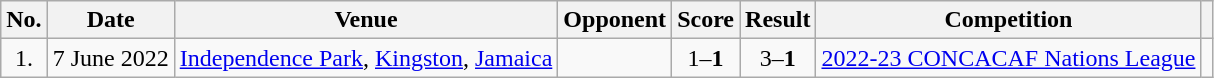<table class="wikitable">
<tr>
<th scope="col">No.</th>
<th scope="col">Date</th>
<th scope="col">Venue</th>
<th scope="col">Opponent</th>
<th scope="col">Score</th>
<th scope="col">Result</th>
<th scope="col">Competition</th>
<th scope="col" class="unsortable"></th>
</tr>
<tr>
<td align="center">1.</td>
<td>7 June 2022</td>
<td><a href='#'>Independence Park</a>, <a href='#'>Kingston</a>, <a href='#'>Jamaica</a></td>
<td></td>
<td align="center">1–<strong>1</strong></td>
<td align="center">3–<strong>1</strong></td>
<td><a href='#'>2022-23 CONCACAF Nations League</a></td>
<td></td>
</tr>
</table>
